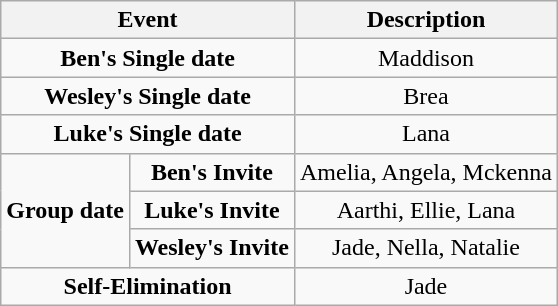<table class="wikitable sortable" style="text-align:center;">
<tr>
<th colspan="2">Event</th>
<th>Description</th>
</tr>
<tr>
<td colspan="2"><strong>Ben's Single date</strong></td>
<td>Maddison</td>
</tr>
<tr>
<td colspan="2"><strong>Wesley's Single date</strong></td>
<td>Brea</td>
</tr>
<tr>
<td colspan="2"><strong>Luke's Single date</strong></td>
<td>Lana</td>
</tr>
<tr>
<td rowspan="3"><strong>Group date</strong></td>
<td><strong>Ben's Invite</strong></td>
<td>Amelia, Angela, Mckenna</td>
</tr>
<tr>
<td><strong>Luke's Invite</strong></td>
<td>Aarthi, Ellie, Lana</td>
</tr>
<tr>
<td><strong>Wesley's Invite</strong></td>
<td>Jade, Nella, Natalie</td>
</tr>
<tr>
<td colspan="2"><strong>Self-Elimination</strong></td>
<td>Jade</td>
</tr>
</table>
